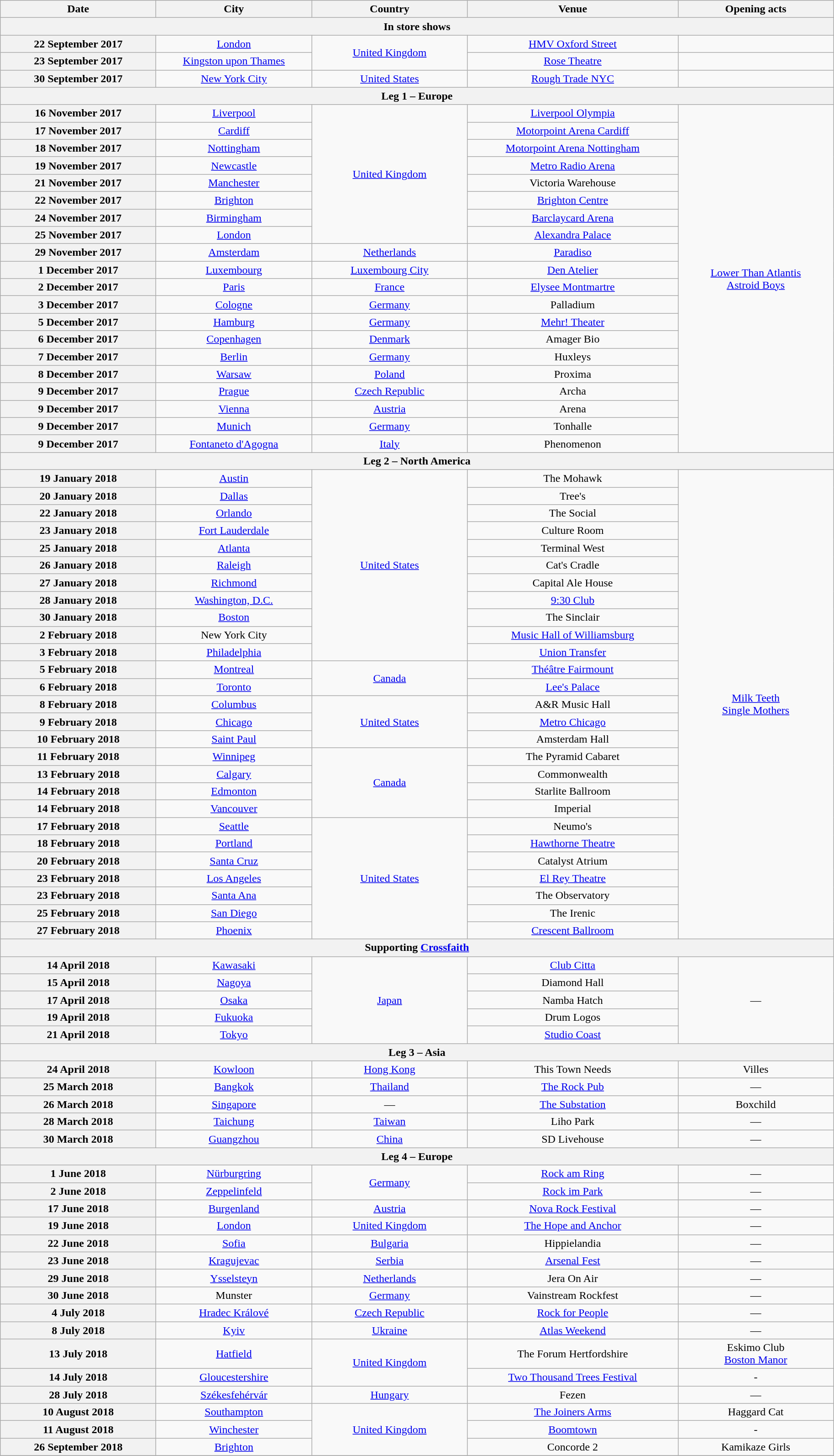<table class="wikitable plainrowheaders" style="text-align:center;">
<tr>
<th style="width:220px;">Date</th>
<th style="width:220px;">City</th>
<th style="width:220px;">Country</th>
<th style="width:300px;">Venue</th>
<th style="width:220px;">Opening acts</th>
</tr>
<tr>
<th colspan="5">In store shows</th>
</tr>
<tr>
<th scope="row" style="text-align:center;">22 September 2017</th>
<td><a href='#'>London</a></td>
<td rowspan="2"><a href='#'>United Kingdom</a></td>
<td><a href='#'>HMV Oxford Street</a></td>
<td></td>
</tr>
<tr>
<th scope="row" style="text-align:center;">23 September 2017</th>
<td><a href='#'>Kingston upon Thames</a></td>
<td><a href='#'>Rose Theatre</a></td>
<td></td>
</tr>
<tr>
<th scope="row" style="text-align:center;">30 September 2017</th>
<td><a href='#'>New York City</a></td>
<td><a href='#'>United States</a></td>
<td><a href='#'>Rough Trade NYC</a></td>
<td></td>
</tr>
<tr>
<th colspan="5">Leg 1 – Europe</th>
</tr>
<tr>
<th scope="row" style="text-align:center;">16 November 2017</th>
<td><a href='#'>Liverpool</a></td>
<td rowspan="8"><a href='#'>United Kingdom</a></td>
<td><a href='#'>Liverpool Olympia</a></td>
<td rowspan="20"><a href='#'>Lower Than Atlantis</a><br><a href='#'>Astroid Boys</a></td>
</tr>
<tr>
<th scope="row" style="text-align:center;">17 November 2017</th>
<td><a href='#'>Cardiff</a></td>
<td><a href='#'>Motorpoint Arena Cardiff</a></td>
</tr>
<tr>
<th scope="row" style="text-align:center;">18 November 2017</th>
<td><a href='#'>Nottingham</a></td>
<td><a href='#'>Motorpoint Arena Nottingham</a></td>
</tr>
<tr>
<th scope="row" style="text-align:center;">19 November 2017</th>
<td><a href='#'>Newcastle</a></td>
<td><a href='#'>Metro Radio Arena</a></td>
</tr>
<tr>
<th scope="row" style="text-align:center;">21 November 2017</th>
<td><a href='#'>Manchester</a></td>
<td>Victoria Warehouse</td>
</tr>
<tr>
<th scope="row" style="text-align:center;">22 November 2017</th>
<td><a href='#'>Brighton</a></td>
<td><a href='#'>Brighton Centre</a></td>
</tr>
<tr>
<th scope="row" style="text-align:center;">24 November 2017</th>
<td><a href='#'>Birmingham</a></td>
<td><a href='#'>Barclaycard Arena</a></td>
</tr>
<tr>
<th scope="row" style="text-align:center;">25 November 2017</th>
<td><a href='#'>London</a></td>
<td><a href='#'>Alexandra Palace</a></td>
</tr>
<tr>
<th scope="row" style="text-align:center;">29 November 2017</th>
<td><a href='#'>Amsterdam</a></td>
<td><a href='#'>Netherlands</a></td>
<td><a href='#'>Paradiso</a></td>
</tr>
<tr>
<th scope="row" style="text-align:center;">1 December 2017</th>
<td><a href='#'>Luxembourg</a></td>
<td><a href='#'>Luxembourg City</a></td>
<td><a href='#'>Den Atelier</a></td>
</tr>
<tr>
<th scope="row" style="text-align:center;">2 December 2017</th>
<td><a href='#'>Paris</a></td>
<td><a href='#'>France</a></td>
<td><a href='#'>Elysee Montmartre</a></td>
</tr>
<tr>
<th scope="row" style="text-align:center;">3 December 2017</th>
<td><a href='#'>Cologne</a></td>
<td><a href='#'>Germany</a></td>
<td>Palladium</td>
</tr>
<tr>
<th scope="row" style="text-align:center;">5 December 2017</th>
<td><a href='#'>Hamburg</a></td>
<td><a href='#'>Germany</a></td>
<td><a href='#'>Mehr! Theater</a></td>
</tr>
<tr>
<th scope="row" style="text-align:center;">6 December 2017</th>
<td><a href='#'>Copenhagen</a></td>
<td><a href='#'>Denmark</a></td>
<td>Amager Bio</td>
</tr>
<tr>
<th scope="row" style="text-align:center;">7 December 2017</th>
<td><a href='#'>Berlin</a></td>
<td><a href='#'>Germany</a></td>
<td>Huxleys</td>
</tr>
<tr>
<th scope="row" style="text-align:center;">8 December 2017</th>
<td><a href='#'>Warsaw</a></td>
<td><a href='#'>Poland</a></td>
<td>Proxima</td>
</tr>
<tr>
<th scope="row" style="text-align:center;">9 December 2017</th>
<td><a href='#'>Prague</a></td>
<td><a href='#'>Czech Republic</a></td>
<td>Archa</td>
</tr>
<tr>
<th scope="row" style="text-align:center;">9 December 2017</th>
<td><a href='#'>Vienna</a></td>
<td><a href='#'>Austria</a></td>
<td>Arena</td>
</tr>
<tr>
<th scope="row" style="text-align:center;">9 December 2017</th>
<td><a href='#'>Munich</a></td>
<td><a href='#'>Germany</a></td>
<td>Tonhalle</td>
</tr>
<tr>
<th scope="row" style="text-align:center;">9 December 2017</th>
<td><a href='#'>Fontaneto d'Agogna</a></td>
<td><a href='#'>Italy</a></td>
<td>Phenomenon</td>
</tr>
<tr>
<th colspan="5">Leg 2 – North America</th>
</tr>
<tr>
<th scope="row" style="text-align:center;">19 January 2018</th>
<td><a href='#'>Austin</a></td>
<td rowspan="11"><a href='#'>United States</a></td>
<td>The Mohawk</td>
<td rowspan="27"><a href='#'>Milk Teeth</a><br><a href='#'>Single Mothers</a></td>
</tr>
<tr>
<th scope="row" style="text-align:center;">20 January 2018</th>
<td><a href='#'>Dallas</a></td>
<td>Tree's</td>
</tr>
<tr>
<th scope="row" style="text-align:center;">22 January 2018</th>
<td><a href='#'>Orlando</a></td>
<td>The Social</td>
</tr>
<tr>
<th scope="row" style="text-align:center;">23 January 2018</th>
<td><a href='#'>Fort Lauderdale</a></td>
<td>Culture Room</td>
</tr>
<tr>
<th scope="row" style="text-align:center;">25 January 2018</th>
<td><a href='#'>Atlanta</a></td>
<td>Terminal West</td>
</tr>
<tr>
<th scope="row" style="text-align:center;">26 January 2018</th>
<td><a href='#'>Raleigh</a></td>
<td>Cat's Cradle</td>
</tr>
<tr>
<th scope="row" style="text-align:center;">27 January 2018</th>
<td><a href='#'>Richmond</a></td>
<td>Capital Ale House</td>
</tr>
<tr>
<th scope="row" style="text-align:center;">28 January 2018</th>
<td><a href='#'>Washington, D.C.</a></td>
<td><a href='#'>9:30 Club</a></td>
</tr>
<tr>
<th scope="row" style="text-align:center;">30 January 2018</th>
<td><a href='#'>Boston</a></td>
<td>The Sinclair</td>
</tr>
<tr>
<th scope="row" style="text-align:center;">2 February 2018</th>
<td>New York City</td>
<td><a href='#'>Music Hall of Williamsburg</a></td>
</tr>
<tr>
<th scope="row" style="text-align:center;">3 February 2018</th>
<td><a href='#'>Philadelphia</a></td>
<td><a href='#'>Union Transfer</a></td>
</tr>
<tr>
<th scope="row" style="text-align:center;">5 February 2018</th>
<td><a href='#'>Montreal</a></td>
<td rowspan="2"><a href='#'>Canada</a></td>
<td><a href='#'>Théâtre Fairmount</a></td>
</tr>
<tr>
<th scope="row" style="text-align:center;">6 February 2018</th>
<td><a href='#'>Toronto</a></td>
<td><a href='#'>Lee's Palace</a></td>
</tr>
<tr>
<th scope="row" style="text-align:center;">8 February 2018</th>
<td><a href='#'>Columbus</a></td>
<td rowspan="3"><a href='#'>United States</a></td>
<td>A&R Music Hall</td>
</tr>
<tr>
<th scope="row" style="text-align:center;">9 February 2018</th>
<td><a href='#'>Chicago</a></td>
<td><a href='#'>Metro Chicago</a></td>
</tr>
<tr>
<th scope="row" style="text-align:center;">10 February 2018</th>
<td><a href='#'>Saint Paul</a></td>
<td>Amsterdam Hall</td>
</tr>
<tr>
<th scope="row" style="text-align:center;">11 February 2018</th>
<td><a href='#'>Winnipeg</a></td>
<td rowspan="4"><a href='#'>Canada</a></td>
<td>The Pyramid Cabaret</td>
</tr>
<tr>
<th scope="row" style="text-align:center;">13 February 2018</th>
<td><a href='#'>Calgary</a></td>
<td>Commonwealth</td>
</tr>
<tr>
<th scope="row" style="text-align:center;">14 February 2018</th>
<td><a href='#'>Edmonton</a></td>
<td>Starlite Ballroom</td>
</tr>
<tr>
<th scope="row" style="text-align:center;">14 February 2018</th>
<td><a href='#'>Vancouver</a></td>
<td>Imperial</td>
</tr>
<tr>
<th scope="row" style="text-align:center;">17 February 2018</th>
<td><a href='#'>Seattle</a></td>
<td rowspan="7"><a href='#'>United States</a></td>
<td>Neumo's</td>
</tr>
<tr>
<th scope="row" style="text-align:center;">18 February 2018</th>
<td><a href='#'>Portland</a></td>
<td><a href='#'>Hawthorne Theatre</a></td>
</tr>
<tr>
<th scope="row" style="text-align:center;">20 February 2018</th>
<td><a href='#'>Santa Cruz</a></td>
<td>Catalyst Atrium</td>
</tr>
<tr>
<th scope="row" style="text-align:center;">23 February 2018</th>
<td><a href='#'>Los Angeles</a></td>
<td><a href='#'>El Rey Theatre</a></td>
</tr>
<tr>
<th scope="row" style="text-align:center;">23 February 2018</th>
<td><a href='#'>Santa Ana</a></td>
<td>The Observatory</td>
</tr>
<tr>
<th scope="row" style="text-align:center;">25 February 2018</th>
<td><a href='#'>San Diego</a></td>
<td>The Irenic</td>
</tr>
<tr>
<th scope="row" style="text-align:center;">27 February 2018</th>
<td><a href='#'>Phoenix</a></td>
<td><a href='#'>Crescent Ballroom</a></td>
</tr>
<tr>
<th colspan="5">Supporting <a href='#'>Crossfaith</a></th>
</tr>
<tr>
<th scope="row" style="text-align:center;">14 April 2018</th>
<td><a href='#'>Kawasaki</a></td>
<td rowspan="5"><a href='#'>Japan</a></td>
<td><a href='#'>Club Citta</a></td>
<td rowspan="5">—</td>
</tr>
<tr>
<th scope="row" style="text-align:center;">15 April 2018</th>
<td><a href='#'>Nagoya</a></td>
<td>Diamond Hall</td>
</tr>
<tr>
<th scope="row" style="text-align:center;">17 April 2018</th>
<td><a href='#'>Osaka</a></td>
<td>Namba Hatch</td>
</tr>
<tr>
<th scope="row" style="text-align:center;">19 April 2018</th>
<td><a href='#'>Fukuoka</a></td>
<td>Drum Logos</td>
</tr>
<tr>
<th scope="row" style="text-align:center;">21 April 2018</th>
<td><a href='#'>Tokyo</a></td>
<td><a href='#'>Studio Coast</a></td>
</tr>
<tr>
<th colspan="5">Leg 3 – Asia</th>
</tr>
<tr>
<th scope="row" style="text-align:center;">24 April 2018</th>
<td><a href='#'>Kowloon</a></td>
<td><a href='#'>Hong Kong</a></td>
<td>This Town Needs</td>
<td>Villes</td>
</tr>
<tr>
<th scope="row" style="text-align:center;">25 March 2018</th>
<td><a href='#'>Bangkok</a></td>
<td><a href='#'>Thailand</a></td>
<td><a href='#'>The Rock Pub</a></td>
<td>—</td>
</tr>
<tr>
<th scope="row" style="text-align:center;">26 March 2018</th>
<td><a href='#'>Singapore</a></td>
<td>—</td>
<td><a href='#'>The Substation</a></td>
<td>Boxchild</td>
</tr>
<tr>
<th scope="row" style="text-align:center;">28 March 2018</th>
<td><a href='#'>Taichung</a></td>
<td><a href='#'>Taiwan</a></td>
<td>Liho Park</td>
<td>—</td>
</tr>
<tr>
<th scope="row" style="text-align:center;">30 March 2018</th>
<td><a href='#'>Guangzhou</a></td>
<td><a href='#'>China</a></td>
<td>SD Livehouse</td>
<td>—</td>
</tr>
<tr>
<th colspan="5">Leg 4 – Europe</th>
</tr>
<tr>
<th scope="row" style="text-align:center;">1 June 2018</th>
<td><a href='#'>Nürburgring</a></td>
<td rowspan="2"><a href='#'>Germany</a></td>
<td><a href='#'>Rock am Ring</a></td>
<td>—</td>
</tr>
<tr>
<th scope="row" style="text-align:center;">2 June 2018</th>
<td><a href='#'>Zeppelinfeld</a></td>
<td><a href='#'>Rock im Park</a></td>
<td>—</td>
</tr>
<tr>
<th scope="row" style="text-align:center;">17 June 2018</th>
<td><a href='#'>Burgenland</a></td>
<td><a href='#'>Austria</a></td>
<td><a href='#'>Nova Rock Festival</a></td>
<td>—</td>
</tr>
<tr>
<th scope="row" style="text-align:center;">19 June 2018</th>
<td><a href='#'>London</a></td>
<td><a href='#'>United Kingdom</a></td>
<td><a href='#'>The Hope and Anchor</a></td>
<td>—</td>
</tr>
<tr>
<th scope="row" style="text-align:center;">22 June 2018</th>
<td><a href='#'>Sofia</a></td>
<td><a href='#'>Bulgaria</a></td>
<td>Hippielandia</td>
<td>—</td>
</tr>
<tr>
<th scope="row" style="text-align:center;">23 June 2018</th>
<td><a href='#'>Kragujevac</a></td>
<td><a href='#'>Serbia</a></td>
<td><a href='#'>Arsenal Fest</a></td>
<td>—</td>
</tr>
<tr>
<th scope="row" style="text-align:center;">29 June 2018</th>
<td><a href='#'>Ysselsteyn</a></td>
<td><a href='#'>Netherlands</a></td>
<td>Jera On Air</td>
<td>—</td>
</tr>
<tr>
<th scope="row" style="text-align:center;">30 June 2018</th>
<td>Munster</td>
<td><a href='#'>Germany</a></td>
<td>Vainstream Rockfest</td>
<td>—</td>
</tr>
<tr>
<th scope="row" style="text-align:center;">4 July 2018</th>
<td><a href='#'>Hradec Králové</a></td>
<td><a href='#'>Czech Republic</a></td>
<td><a href='#'>Rock for People</a></td>
<td>—</td>
</tr>
<tr>
<th scope="row" style="text-align:center;">8 July 2018</th>
<td><a href='#'>Kyiv</a></td>
<td><a href='#'>Ukraine</a></td>
<td><a href='#'>Atlas Weekend</a></td>
<td>—</td>
</tr>
<tr>
<th scope="row" style="text-align:center;">13 July 2018</th>
<td><a href='#'>Hatfield</a></td>
<td rowspan="2"><a href='#'>United Kingdom</a></td>
<td>The Forum Hertfordshire</td>
<td>Eskimo Club <br><a href='#'>Boston Manor</a></td>
</tr>
<tr>
<th scope="row" style="text-align:center;">14 July 2018</th>
<td><a href='#'>Gloucestershire</a></td>
<td><a href='#'>Two Thousand Trees Festival</a></td>
<td>-</td>
</tr>
<tr>
<th scope="row" style="text-align:center;">28 July 2018</th>
<td><a href='#'>Székesfehérvár</a></td>
<td><a href='#'>Hungary</a></td>
<td>Fezen</td>
<td>—</td>
</tr>
<tr>
<th scope="row" style="text-align:center;">10 August 2018</th>
<td><a href='#'>Southampton</a></td>
<td rowspan="3"><a href='#'>United Kingdom</a></td>
<td><a href='#'>The Joiners Arms</a></td>
<td>Haggard Cat</td>
</tr>
<tr>
<th scope="row" style="text-align:center;">11 August 2018</th>
<td><a href='#'>Winchester</a></td>
<td><a href='#'>Boomtown</a></td>
<td>-</td>
</tr>
<tr>
<th scope="row" style="text-align:center;">26 September 2018</th>
<td><a href='#'>Brighton</a></td>
<td>Concorde 2</td>
<td>Kamikaze Girls</td>
</tr>
<tr>
</tr>
</table>
